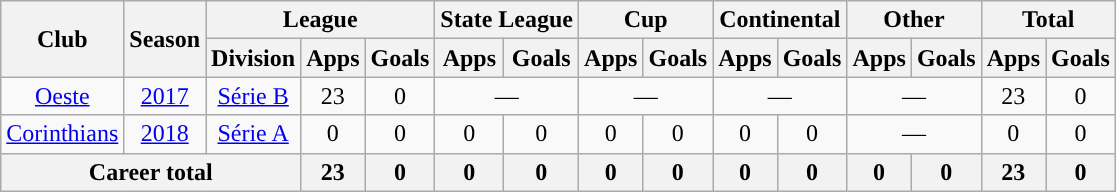<table class="wikitable" style="text-align: center;">
<tr>
<th rowspan="2">Club</th>
<th rowspan="2">Season</th>
<th colspan="3">League</th>
<th colspan="2">State League</th>
<th colspan="2">Cup</th>
<th colspan="2">Continental</th>
<th colspan="2">Other</th>
<th colspan="2">Total</th>
</tr>
<tr>
<th>Division</th>
<th>Apps</th>
<th>Goals</th>
<th>Apps</th>
<th>Goals</th>
<th>Apps</th>
<th>Goals</th>
<th>Apps</th>
<th>Goals</th>
<th>Apps</th>
<th>Goals</th>
<th>Apps</th>
<th>Goals</th>
</tr>
<tr>
<td><a href='#'>Oeste</a></td>
<td><a href='#'>2017</a></td>
<td><a href='#'>Série B</a></td>
<td>23</td>
<td>0</td>
<td colspan="2">—</td>
<td colspan="2">—</td>
<td colspan="2">—</td>
<td colspan="2">—</td>
<td>23</td>
<td>0</td>
</tr>
<tr>
<td><a href='#'>Corinthians</a></td>
<td><a href='#'>2018</a></td>
<td><a href='#'>Série A</a></td>
<td>0</td>
<td>0</td>
<td>0</td>
<td>0</td>
<td>0</td>
<td>0</td>
<td>0</td>
<td>0</td>
<td colspan="2">—</td>
<td>0</td>
<td>0</td>
</tr>
<tr>
<th colspan="3"><strong>Career total</strong></th>
<th>23</th>
<th>0</th>
<th>0</th>
<th>0</th>
<th>0</th>
<th>0</th>
<th>0</th>
<th>0</th>
<th>0</th>
<th>0</th>
<th>23</th>
<th>0</th>
</tr>
</table>
